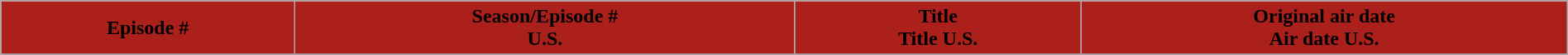<table class="wikitable plainrowheaders" style="width: 100%; margin-right: 0;">
<tr>
<th style="background: #AC201B; color: #000000;">Episode #</th>
<th style="background: #AC201B; color: #000000;">Season/Episode # <br>U.S.</th>
<th style="background: #AC201B; color: #000000;">Title <br> Title U.S.</th>
<th style="background: #AC201B; color: #000000;">Original air date <br> Air date U.S.</th>
</tr>
<tr>
</tr>
</table>
